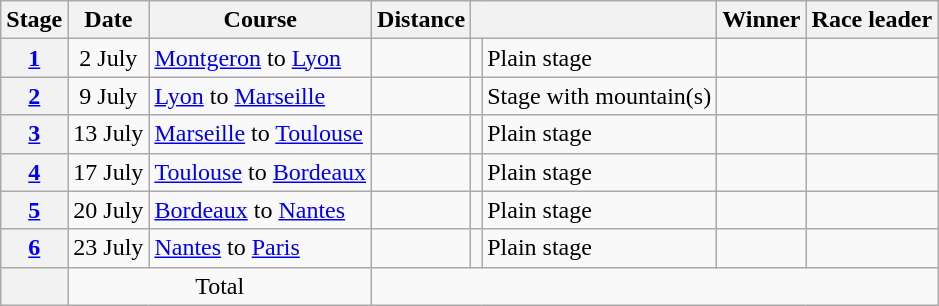<table class="wikitable">
<tr>
<th scope="col">Stage</th>
<th scope="col">Date</th>
<th scope="col">Course</th>
<th scope="col">Distance</th>
<th scope="col" colspan="2"></th>
<th scope="col">Winner</th>
<th scope="col">Race leader</th>
</tr>
<tr>
<th scope="row"><a href='#'>1</a></th>
<td style="text-align:center;">2 July</td>
<td><a href='#'>Montgeron</a> to <a href='#'>Lyon</a></td>
<td style="text-align:center;"></td>
<td></td>
<td>Plain stage</td>
<td></td>
<td></td>
</tr>
<tr>
<th scope="row"><a href='#'>2</a></th>
<td style="text-align:center;">9 July</td>
<td><a href='#'>Lyon</a> to <a href='#'>Marseille</a></td>
<td></td>
<td></td>
<td>Stage with mountain(s)</td>
<td></td>
<td></td>
</tr>
<tr>
<th scope="row"><a href='#'>3</a></th>
<td style="text-align:center;">13 July</td>
<td><a href='#'>Marseille</a> to <a href='#'>Toulouse</a></td>
<td></td>
<td></td>
<td>Plain stage</td>
<td></td>
<td></td>
</tr>
<tr>
<th scope="row"><a href='#'>4</a></th>
<td style="text-align:center;">17 July</td>
<td><a href='#'>Toulouse</a> to <a href='#'>Bordeaux</a></td>
<td></td>
<td></td>
<td>Plain stage</td>
<td></td>
<td></td>
</tr>
<tr>
<th scope="row"><a href='#'>5</a></th>
<td style="text-align:center;">20 July</td>
<td><a href='#'>Bordeaux</a> to <a href='#'>Nantes</a></td>
<td></td>
<td></td>
<td>Plain stage</td>
<td></td>
<td></td>
</tr>
<tr>
<th scope="row"><a href='#'>6</a></th>
<td style="text-align:center;">23 July</td>
<td><a href='#'>Nantes</a> to <a href='#'>Paris</a></td>
<td></td>
<td></td>
<td>Plain stage</td>
<td></td>
<td></td>
</tr>
<tr>
<th scope="row"></th>
<td colspan="2" style="text-align:center">Total</td>
<td colspan="5" style="text-align:center"></td>
</tr>
</table>
